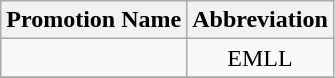<table class="wikitable">
<tr>
<th>Promotion Name</th>
<th>Abbreviation</th>
</tr>
<tr>
<td></td>
<td align=center>EMLL</td>
</tr>
<tr>
</tr>
</table>
